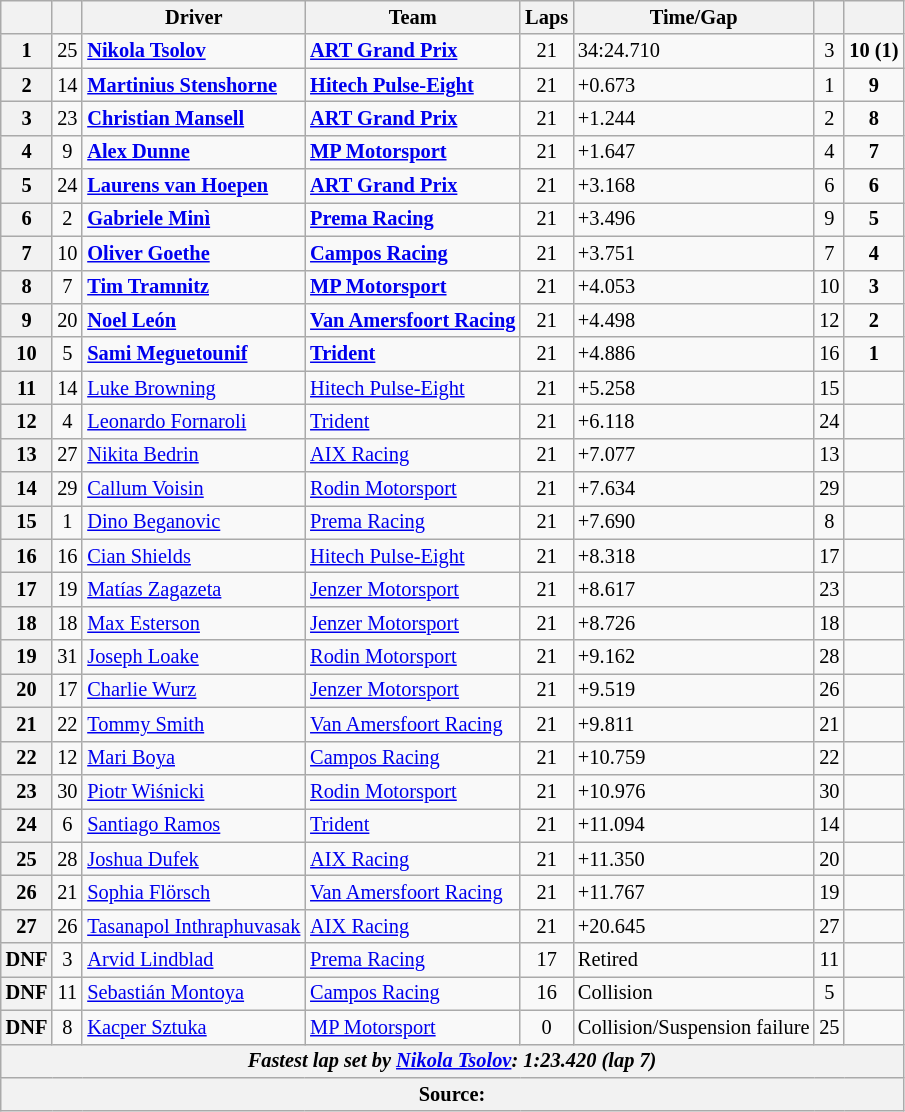<table class="wikitable" style="font-size:85%">
<tr>
<th></th>
<th></th>
<th>Driver</th>
<th>Team</th>
<th>Laps</th>
<th>Time/Gap</th>
<th></th>
<th></th>
</tr>
<tr>
<th>1</th>
<td align="center">25</td>
<td> <strong><a href='#'>Nikola Tsolov</a></strong></td>
<td><strong><a href='#'>ART Grand Prix</a></strong></td>
<td align="center">21</td>
<td>34:24.710</td>
<td align="center">3</td>
<td align="center"><strong>10 (1)</strong></td>
</tr>
<tr>
<th>2</th>
<td align="center">14</td>
<td> <strong><a href='#'>Martinius Stenshorne</a></strong></td>
<td><strong><a href='#'>Hitech Pulse-Eight</a></strong></td>
<td align="center">21</td>
<td>+0.673</td>
<td align="center">1</td>
<td align="center"><strong>9</strong></td>
</tr>
<tr>
<th>3</th>
<td align="center">23</td>
<td> <strong><a href='#'>Christian Mansell</a></strong></td>
<td><strong><a href='#'>ART Grand Prix</a></strong></td>
<td align="center">21</td>
<td>+1.244</td>
<td align="center">2</td>
<td align="center"><strong>8</strong></td>
</tr>
<tr>
<th>4</th>
<td align="center">9</td>
<td> <strong><a href='#'>Alex Dunne</a></strong></td>
<td><strong><a href='#'>MP Motorsport</a></strong></td>
<td align="center">21</td>
<td>+1.647</td>
<td align="center">4</td>
<td align="center"><strong>7</strong></td>
</tr>
<tr>
<th>5</th>
<td align="center">24</td>
<td> <strong><a href='#'>Laurens van Hoepen</a></strong></td>
<td><strong><a href='#'>ART Grand Prix</a></strong></td>
<td align="center">21</td>
<td>+3.168</td>
<td align="center">6</td>
<td align="center"><strong>6</strong></td>
</tr>
<tr>
<th>6</th>
<td align="center">2</td>
<td> <strong><a href='#'>Gabriele Minì</a></strong></td>
<td><strong><a href='#'>Prema Racing</a></strong></td>
<td align="center">21</td>
<td>+3.496</td>
<td align="center">9</td>
<td align="center"><strong>5</strong></td>
</tr>
<tr>
<th>7</th>
<td align="center">10</td>
<td> <strong><a href='#'>Oliver Goethe</a></strong></td>
<td><strong><a href='#'>Campos Racing</a></strong></td>
<td align="center">21</td>
<td>+3.751</td>
<td align="center">7</td>
<td align="center"><strong>4</strong></td>
</tr>
<tr>
<th>8</th>
<td align="center">7</td>
<td> <strong><a href='#'>Tim Tramnitz</a></strong></td>
<td><strong><a href='#'>MP Motorsport</a></strong></td>
<td align="center">21</td>
<td>+4.053</td>
<td align="center">10</td>
<td align="center"><strong>3</strong></td>
</tr>
<tr>
<th>9</th>
<td align="center">20</td>
<td> <strong><a href='#'>Noel León</a></strong></td>
<td><strong><a href='#'>Van Amersfoort Racing</a></strong></td>
<td align="center">21</td>
<td>+4.498</td>
<td align="center">12</td>
<td align="center"><strong>2</strong></td>
</tr>
<tr>
<th>10</th>
<td align="center">5</td>
<td> <strong><a href='#'>Sami Meguetounif</a></strong></td>
<td><strong><a href='#'>Trident</a></strong></td>
<td align="center">21</td>
<td>+4.886</td>
<td align="center">16</td>
<td align="center"><strong>1</strong></td>
</tr>
<tr>
<th>11</th>
<td align="center">14</td>
<td> <a href='#'>Luke Browning</a></td>
<td><a href='#'>Hitech Pulse-Eight</a></td>
<td align="center">21</td>
<td>+5.258</td>
<td align="center">15</td>
<td align="center"></td>
</tr>
<tr>
<th>12</th>
<td align="center">4</td>
<td> <a href='#'>Leonardo Fornaroli</a></td>
<td><a href='#'>Trident</a></td>
<td align="center">21</td>
<td>+6.118</td>
<td align="center">24</td>
<td align="center"></td>
</tr>
<tr>
<th>13</th>
<td align="center">27</td>
<td> <a href='#'>Nikita Bedrin</a></td>
<td><a href='#'>AIX Racing</a></td>
<td align="center">21</td>
<td>+7.077</td>
<td align="center">13</td>
<td align="center"></td>
</tr>
<tr>
<th>14</th>
<td align="center">29</td>
<td> <a href='#'>Callum Voisin</a></td>
<td><a href='#'>Rodin Motorsport</a></td>
<td align="center">21</td>
<td>+7.634</td>
<td align="center">29</td>
<td align="center"></td>
</tr>
<tr>
<th>15</th>
<td align="center">1</td>
<td> <a href='#'>Dino Beganovic</a></td>
<td><a href='#'>Prema Racing</a></td>
<td align="center">21</td>
<td>+7.690</td>
<td align="center">8</td>
<td align="center"></td>
</tr>
<tr>
<th>16</th>
<td align="center">16</td>
<td> <a href='#'>Cian Shields</a></td>
<td><a href='#'>Hitech Pulse-Eight</a></td>
<td align="center">21</td>
<td>+8.318</td>
<td align="center">17</td>
<td align="center"></td>
</tr>
<tr>
<th>17</th>
<td align="center">19</td>
<td> <a href='#'>Matías Zagazeta</a></td>
<td><a href='#'>Jenzer Motorsport</a></td>
<td align="center">21</td>
<td>+8.617</td>
<td align="center">23</td>
<td align="center"></td>
</tr>
<tr>
<th>18</th>
<td align="center">18</td>
<td> <a href='#'>Max Esterson</a></td>
<td><a href='#'>Jenzer Motorsport</a></td>
<td align="center">21</td>
<td>+8.726</td>
<td align="center">18</td>
<td align="center"></td>
</tr>
<tr>
<th>19</th>
<td align="center">31</td>
<td> <a href='#'>Joseph Loake</a></td>
<td><a href='#'>Rodin Motorsport</a></td>
<td align="center">21</td>
<td>+9.162</td>
<td align="center">28</td>
<td align="center"></td>
</tr>
<tr>
<th>20</th>
<td align="center">17</td>
<td> <a href='#'>Charlie Wurz</a></td>
<td><a href='#'>Jenzer Motorsport</a></td>
<td align="center">21</td>
<td>+9.519</td>
<td align="center">26</td>
<td align="center"></td>
</tr>
<tr>
<th>21</th>
<td align="center">22</td>
<td> <a href='#'>Tommy Smith</a></td>
<td><a href='#'>Van Amersfoort Racing</a></td>
<td align="center">21</td>
<td>+9.811</td>
<td align="center">21</td>
<td align="center"></td>
</tr>
<tr>
<th>22</th>
<td align="center">12</td>
<td> <a href='#'>Mari Boya</a></td>
<td><a href='#'>Campos Racing</a></td>
<td align="center">21</td>
<td>+10.759</td>
<td align="center">22</td>
<td align="center"></td>
</tr>
<tr>
<th>23</th>
<td align="center">30</td>
<td> <a href='#'>Piotr Wiśnicki</a></td>
<td><a href='#'>Rodin Motorsport</a></td>
<td align="center">21</td>
<td>+10.976</td>
<td align="center">30</td>
<td align="center"></td>
</tr>
<tr>
<th>24</th>
<td align="center">6</td>
<td> <a href='#'>Santiago Ramos</a></td>
<td><a href='#'>Trident</a></td>
<td align="center">21</td>
<td>+11.094</td>
<td align="center">14</td>
<td align="center"></td>
</tr>
<tr>
<th>25</th>
<td align="center">28</td>
<td> <a href='#'>Joshua Dufek</a></td>
<td><a href='#'>AIX Racing</a></td>
<td align="center">21</td>
<td>+11.350</td>
<td align="center">20</td>
<td align="center"></td>
</tr>
<tr>
<th>26</th>
<td align="center">21</td>
<td> <a href='#'>Sophia Flörsch</a></td>
<td><a href='#'>Van Amersfoort Racing</a></td>
<td align="center">21</td>
<td>+11.767</td>
<td align="center">19</td>
<td align="center"></td>
</tr>
<tr>
<th>27</th>
<td align="center">26</td>
<td> <a href='#'>Tasanapol Inthraphuvasak</a></td>
<td><a href='#'>AIX Racing</a></td>
<td align="center">21</td>
<td>+20.645</td>
<td align="center">27</td>
<td align="center"></td>
</tr>
<tr>
<th>DNF</th>
<td align="center">3</td>
<td> <a href='#'>Arvid Lindblad</a></td>
<td><a href='#'>Prema Racing</a></td>
<td align="center">17</td>
<td>Retired</td>
<td align="center">11</td>
<td align="center"></td>
</tr>
<tr>
<th>DNF</th>
<td align="center">11</td>
<td> <a href='#'>Sebastián Montoya</a></td>
<td><a href='#'>Campos Racing</a></td>
<td align="center">16</td>
<td>Collision</td>
<td align="center">5</td>
<td align="center"></td>
</tr>
<tr>
<th>DNF</th>
<td align="center">8</td>
<td> <a href='#'>Kacper Sztuka</a></td>
<td><a href='#'>MP Motorsport</a></td>
<td align="center">0</td>
<td>Collision/Suspension failure</td>
<td align="center">25</td>
<td align="center"></td>
</tr>
<tr>
<th colspan="8"><em>Fastest lap set by  <a href='#'>Nikola Tsolov</a>: 1:23.420 (lap 7)</em></th>
</tr>
<tr>
<th colspan="8">Source:</th>
</tr>
</table>
